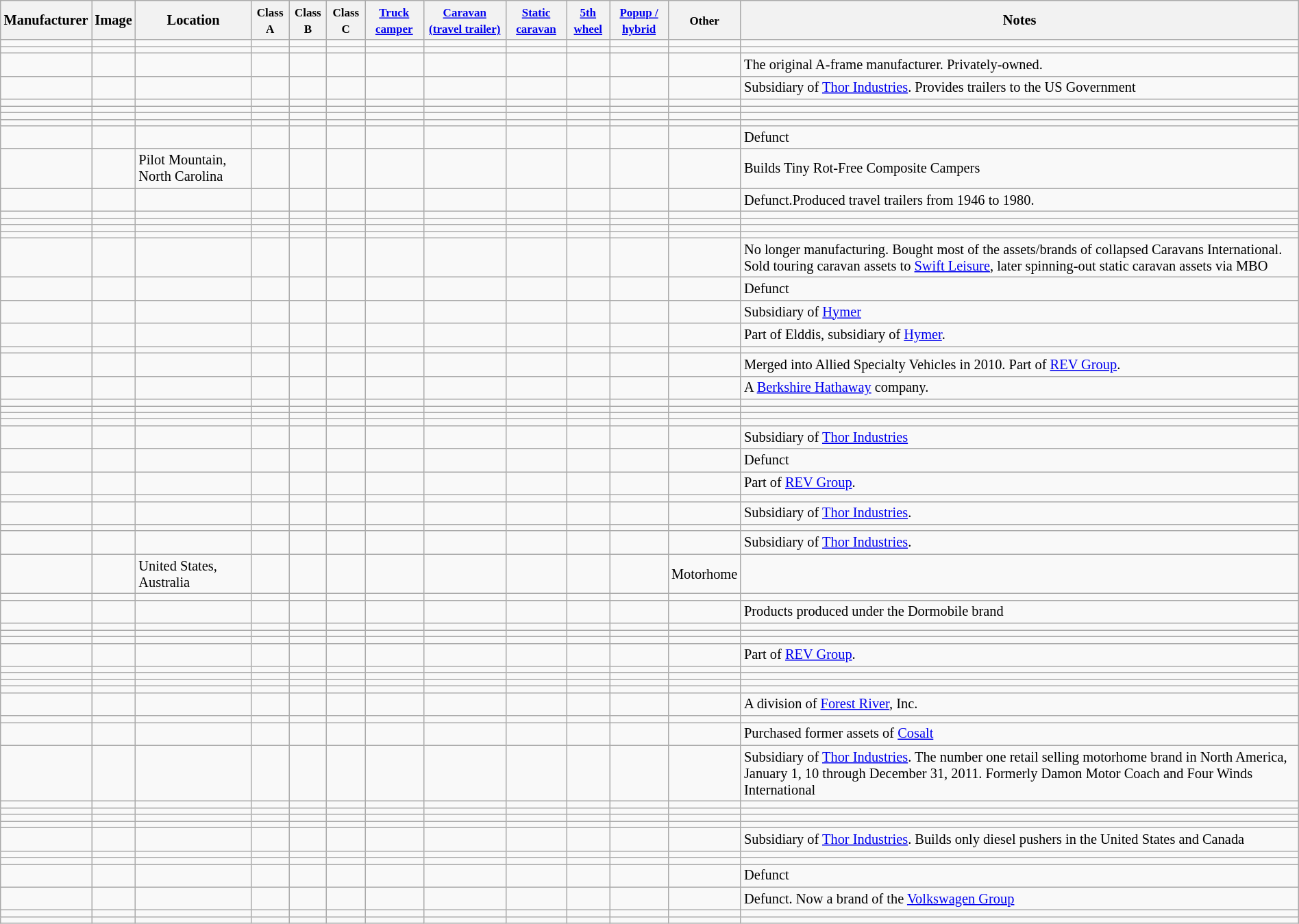<table class="wikitable sortable" style="margin:0.5em auto; font-size:85%;">
<tr>
<th>Manufacturer</th>
<th>Image</th>
<th>Location</th>
<th><small>Class A</small></th>
<th><small>Class B</small></th>
<th><small>Class C</small></th>
<th><small><a href='#'>Truck camper</a></small></th>
<th><small><a href='#'>Caravan (travel trailer)</a></small></th>
<th><small><a href='#'>Static caravan</a></small></th>
<th><small><a href='#'>5th wheel</a></small></th>
<th><small><a href='#'>Popup / hybrid</a></small></th>
<th><small>Other</small></th>
<th class="unsortable">Notes<br></th>
</tr>
<tr>
<td></td>
<td></td>
<td></td>
<td></td>
<td></td>
<td></td>
<td></td>
<td></td>
<td></td>
<td></td>
<td></td>
<td></td>
<td></td>
</tr>
<tr>
<td></td>
<td></td>
<td></td>
<td></td>
<td></td>
<td></td>
<td></td>
<td></td>
<td></td>
<td></td>
<td></td>
<td></td>
<td></td>
</tr>
<tr>
<td></td>
<td></td>
<td></td>
<td></td>
<td></td>
<td></td>
<td></td>
<td></td>
<td></td>
<td></td>
<td></td>
<td></td>
<td>The original A-frame manufacturer. Privately-owned.</td>
</tr>
<tr>
<td></td>
<td></td>
<td></td>
<td></td>
<td></td>
<td></td>
<td></td>
<td></td>
<td></td>
<td></td>
<td></td>
<td></td>
<td>Subsidiary of <a href='#'>Thor Industries</a>. Provides trailers to the US Government</td>
</tr>
<tr>
<td></td>
<td></td>
<td></td>
<td></td>
<td></td>
<td></td>
<td></td>
<td></td>
<td></td>
<td></td>
<td></td>
<td></td>
<td></td>
</tr>
<tr>
<td></td>
<td></td>
<td></td>
<td></td>
<td></td>
<td></td>
<td></td>
<td></td>
<td></td>
<td></td>
<td></td>
<td></td>
<td></td>
</tr>
<tr>
<td></td>
<td></td>
<td></td>
<td></td>
<td></td>
<td></td>
<td></td>
<td></td>
<td></td>
<td></td>
<td></td>
<td></td>
<td></td>
</tr>
<tr>
<td></td>
<td></td>
<td></td>
<td></td>
<td></td>
<td></td>
<td></td>
<td></td>
<td></td>
<td></td>
<td></td>
<td></td>
<td></td>
</tr>
<tr>
<td></td>
<td></td>
<td></td>
<td></td>
<td></td>
<td></td>
<td></td>
<td></td>
<td></td>
<td></td>
<td></td>
<td></td>
<td>Defunct</td>
</tr>
<tr>
<td></td>
<td></td>
<td>Pilot Mountain, North Carolina</td>
<td></td>
<td></td>
<td></td>
<td></td>
<td></td>
<td></td>
<td></td>
<td></td>
<td></td>
<td>Builds Tiny Rot-Free Composite Campers</td>
</tr>
<tr>
<td></td>
<td></td>
<td></td>
<td></td>
<td></td>
<td></td>
<td></td>
<td></td>
<td></td>
<td></td>
<td></td>
<td></td>
<td>Defunct.Produced travel trailers from 1946 to 1980.</td>
</tr>
<tr>
<td></td>
<td></td>
<td></td>
<td></td>
<td></td>
<td></td>
<td></td>
<td></td>
<td></td>
<td></td>
<td></td>
<td></td>
<td Defunct. Formed by ></td>
</tr>
<tr>
<td></td>
<td></td>
<td></td>
<td></td>
<td></td>
<td></td>
<td></td>
<td></td>
<td></td>
<td></td>
<td></td>
<td></td>
<td></td>
</tr>
<tr>
<td></td>
<td></td>
<td></td>
<td></td>
<td></td>
<td></td>
<td></td>
<td></td>
<td></td>
<td></td>
<td></td>
<td></td>
<td></td>
</tr>
<tr>
<td></td>
<td></td>
<td></td>
<td></td>
<td></td>
<td></td>
<td></td>
<td></td>
<td></td>
<td></td>
<td></td>
<td></td>
<td></td>
</tr>
<tr>
<td></td>
<td></td>
<td></td>
<td></td>
<td></td>
<td></td>
<td></td>
<td></td>
<td></td>
<td></td>
<td></td>
<td></td>
<td>No longer manufacturing. Bought most of the assets/brands of collapsed Caravans International. Sold touring caravan assets to <a href='#'>Swift Leisure</a>, later spinning-out static caravan assets via MBO</td>
</tr>
<tr>
<td></td>
<td></td>
<td></td>
<td></td>
<td></td>
<td></td>
<td></td>
<td></td>
<td></td>
<td></td>
<td></td>
<td></td>
<td>Defunct</td>
</tr>
<tr>
<td></td>
<td></td>
<td></td>
<td></td>
<td></td>
<td></td>
<td></td>
<td></td>
<td></td>
<td></td>
<td></td>
<td></td>
<td>Subsidiary of <a href='#'>Hymer</a></td>
</tr>
<tr>
<td></td>
<td></td>
<td></td>
<td></td>
<td></td>
<td></td>
<td></td>
<td></td>
<td></td>
<td></td>
<td></td>
<td></td>
<td>Part of Elddis, subsidiary of <a href='#'>Hymer</a>.</td>
</tr>
<tr>
<td></td>
<td></td>
<td></td>
<td></td>
<td></td>
<td></td>
<td></td>
<td></td>
<td></td>
<td></td>
<td></td>
<td></td>
<td></td>
</tr>
<tr>
<td></td>
<td></td>
<td></td>
<td></td>
<td></td>
<td></td>
<td></td>
<td></td>
<td></td>
<td></td>
<td></td>
<td></td>
<td>Merged into Allied Specialty Vehicles in 2010. Part of <a href='#'>REV Group</a>.</td>
</tr>
<tr>
<td></td>
<td></td>
<td></td>
<td></td>
<td></td>
<td></td>
<td></td>
<td></td>
<td></td>
<td></td>
<td></td>
<td></td>
<td>A <a href='#'>Berkshire Hathaway</a> company.</td>
</tr>
<tr>
<td></td>
<td></td>
<td></td>
<td></td>
<td></td>
<td></td>
<td></td>
<td></td>
<td></td>
<td></td>
<td></td>
<td></td>
<td></td>
</tr>
<tr>
<td></td>
<td></td>
<td></td>
<td></td>
<td></td>
<td></td>
<td></td>
<td></td>
<td></td>
<td></td>
<td></td>
<td></td>
<td></td>
</tr>
<tr>
<td></td>
<td></td>
<td></td>
<td></td>
<td></td>
<td></td>
<td></td>
<td></td>
<td></td>
<td></td>
<td></td>
<td></td>
<td></td>
</tr>
<tr>
<td></td>
<td></td>
<td></td>
<td></td>
<td></td>
<td></td>
<td></td>
<td></td>
<td></td>
<td></td>
<td></td>
<td></td>
<td></td>
</tr>
<tr>
<td></td>
<td></td>
<td></td>
<td></td>
<td></td>
<td></td>
<td></td>
<td></td>
<td></td>
<td></td>
<td></td>
<td></td>
<td>Subsidiary of <a href='#'>Thor Industries</a></td>
</tr>
<tr>
<td></td>
<td></td>
<td></td>
<td></td>
<td></td>
<td></td>
<td></td>
<td></td>
<td></td>
<td></td>
<td></td>
<td></td>
<td>Defunct</td>
</tr>
<tr>
<td></td>
<td></td>
<td></td>
<td></td>
<td></td>
<td></td>
<td></td>
<td></td>
<td></td>
<td></td>
<td></td>
<td></td>
<td>Part of <a href='#'>REV Group</a>.</td>
</tr>
<tr>
<td></td>
<td></td>
<td></td>
<td></td>
<td></td>
<td></td>
<td></td>
<td></td>
<td></td>
<td></td>
<td></td>
<td></td>
<td></td>
</tr>
<tr>
<td></td>
<td></td>
<td></td>
<td></td>
<td></td>
<td></td>
<td></td>
<td></td>
<td></td>
<td></td>
<td></td>
<td></td>
<td>Subsidiary of <a href='#'>Thor Industries</a>.</td>
</tr>
<tr>
<td></td>
<td></td>
<td></td>
<td></td>
<td></td>
<td></td>
<td></td>
<td></td>
<td></td>
<td></td>
<td></td>
<td></td>
<td></td>
</tr>
<tr>
<td></td>
<td></td>
<td></td>
<td></td>
<td></td>
<td></td>
<td></td>
<td></td>
<td></td>
<td></td>
<td></td>
<td></td>
<td>Subsidiary of <a href='#'>Thor Industries</a>.</td>
</tr>
<tr>
<td></td>
<td></td>
<td>United States,<br>Australia</td>
<td></td>
<td></td>
<td></td>
<td></td>
<td></td>
<td></td>
<td></td>
<td></td>
<td>Motorhome</td>
<td></td>
</tr>
<tr>
<td></td>
<td></td>
<td></td>
<td></td>
<td></td>
<td></td>
<td></td>
<td></td>
<td></td>
<td></td>
<td></td>
<td></td>
<td></td>
</tr>
<tr>
<td></td>
<td></td>
<td></td>
<td></td>
<td></td>
<td></td>
<td></td>
<td></td>
<td></td>
<td></td>
<td></td>
<td></td>
<td>Products produced under the Dormobile brand</td>
</tr>
<tr>
<td></td>
<td></td>
<td></td>
<td></td>
<td></td>
<td></td>
<td></td>
<td></td>
<td></td>
<td></td>
<td></td>
<td></td>
<td></td>
</tr>
<tr>
<td></td>
<td></td>
<td></td>
<td></td>
<td></td>
<td></td>
<td></td>
<td></td>
<td></td>
<td></td>
<td></td>
<td></td>
<td></td>
</tr>
<tr>
<td></td>
<td></td>
<td></td>
<td></td>
<td></td>
<td></td>
<td></td>
<td></td>
<td></td>
<td></td>
<td></td>
<td></td>
<td></td>
</tr>
<tr>
<td></td>
<td></td>
<td></td>
<td></td>
<td></td>
<td></td>
<td></td>
<td></td>
<td></td>
<td></td>
<td></td>
<td></td>
<td>Part of <a href='#'>REV Group</a>.</td>
</tr>
<tr>
<td></td>
<td></td>
<td></td>
<td></td>
<td></td>
<td></td>
<td></td>
<td></td>
<td></td>
<td></td>
<td></td>
<td></td>
<td></td>
</tr>
<tr>
<td></td>
<td></td>
<td></td>
<td></td>
<td></td>
<td></td>
<td></td>
<td></td>
<td></td>
<td></td>
<td></td>
<td></td>
<td></td>
</tr>
<tr>
<td></td>
<td></td>
<td></td>
<td></td>
<td></td>
<td></td>
<td></td>
<td></td>
<td></td>
<td></td>
<td></td>
<td></td>
<td></td>
</tr>
<tr>
<td></td>
<td></td>
<td></td>
<td></td>
<td></td>
<td></td>
<td></td>
<td></td>
<td></td>
<td></td>
<td></td>
<td></td>
<td></td>
</tr>
<tr>
<td></td>
<td></td>
<td></td>
<td></td>
<td></td>
<td></td>
<td></td>
<td></td>
<td></td>
<td></td>
<td></td>
<td></td>
<td>A division of <a href='#'>Forest River</a>, Inc.</td>
</tr>
<tr>
<td></td>
<td></td>
<td></td>
<td></td>
<td></td>
<td></td>
<td></td>
<td></td>
<td></td>
<td></td>
<td></td>
<td></td>
<td></td>
</tr>
<tr>
<td></td>
<td></td>
<td></td>
<td></td>
<td></td>
<td></td>
<td></td>
<td></td>
<td></td>
<td></td>
<td></td>
<td></td>
<td>Purchased former assets of <a href='#'>Cosalt</a></td>
</tr>
<tr>
<td></td>
<td></td>
<td></td>
<td></td>
<td></td>
<td></td>
<td></td>
<td></td>
<td></td>
<td></td>
<td></td>
<td></td>
<td>Subsidiary of <a href='#'>Thor Industries</a>. The number one retail selling motorhome brand in North America, January 1, 10 through December 31, 2011. Formerly Damon Motor Coach and Four Winds International</td>
</tr>
<tr>
<td></td>
<td></td>
<td></td>
<td></td>
<td></td>
<td></td>
<td></td>
<td></td>
<td></td>
<td></td>
<td></td>
<td></td>
<td></td>
</tr>
<tr>
<td></td>
<td></td>
<td></td>
<td></td>
<td></td>
<td></td>
<td></td>
<td></td>
<td></td>
<td></td>
<td></td>
<td></td>
<td></td>
</tr>
<tr>
<td></td>
<td></td>
<td></td>
<td></td>
<td></td>
<td></td>
<td></td>
<td></td>
<td></td>
<td></td>
<td></td>
<td></td>
<td></td>
</tr>
<tr>
<td></td>
<td></td>
<td></td>
<td></td>
<td></td>
<td></td>
<td></td>
<td></td>
<td></td>
<td></td>
<td></td>
<td></td>
<td></td>
</tr>
<tr>
<td></td>
<td></td>
<td></td>
<td></td>
<td></td>
<td></td>
<td></td>
<td></td>
<td></td>
<td></td>
<td></td>
<td></td>
<td>Subsidiary of <a href='#'>Thor Industries</a>. Builds only diesel pushers in the United States and Canada</td>
</tr>
<tr>
<td></td>
<td></td>
<td></td>
<td></td>
<td></td>
<td></td>
<td></td>
<td></td>
<td></td>
<td></td>
<td></td>
<td></td>
<td></td>
</tr>
<tr>
<td></td>
<td></td>
<td></td>
<td></td>
<td></td>
<td></td>
<td></td>
<td></td>
<td></td>
<td></td>
<td></td>
<td></td>
<td></td>
</tr>
<tr>
<td></td>
<td></td>
<td></td>
<td></td>
<td></td>
<td></td>
<td></td>
<td></td>
<td></td>
<td></td>
<td></td>
<td></td>
<td>Defunct</td>
</tr>
<tr>
<td></td>
<td></td>
<td></td>
<td></td>
<td></td>
<td></td>
<td></td>
<td></td>
<td></td>
<td></td>
<td></td>
<td></td>
<td>Defunct. Now a brand of the <a href='#'>Volkswagen Group</a></td>
</tr>
<tr>
<td></td>
<td></td>
<td></td>
<td></td>
<td></td>
<td></td>
<td></td>
<td></td>
<td></td>
<td></td>
<td></td>
<td></td>
<td></td>
</tr>
<tr>
<td></td>
<td></td>
<td></td>
<td></td>
<td></td>
<td></td>
<td></td>
<td></td>
<td></td>
<td></td>
<td></td>
<td></td>
<td></td>
</tr>
</table>
